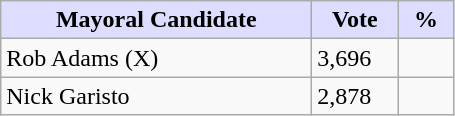<table class="wikitable">
<tr>
<th style="background:#ddf; width:200px;">Mayoral Candidate </th>
<th style="background:#ddf; width:50px;">Vote</th>
<th style="background:#ddf; width:30px;">%</th>
</tr>
<tr>
<td>Rob Adams (X)</td>
<td>3,696</td>
<td></td>
</tr>
<tr>
<td>Nick Garisto</td>
<td>2,878</td>
<td></td>
</tr>
</table>
